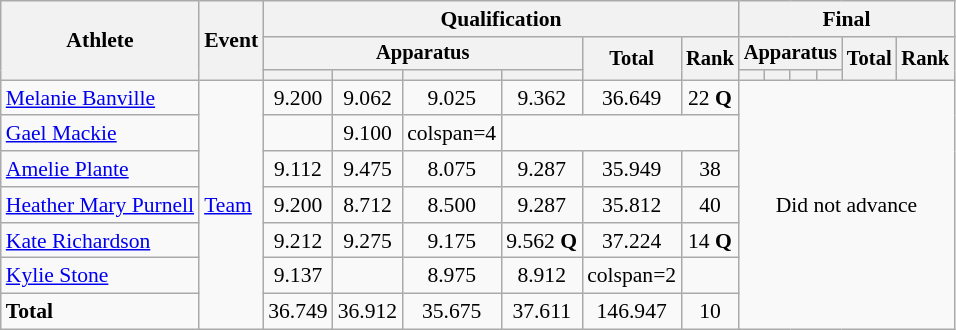<table class="wikitable" style="font-size:90%">
<tr>
<th rowspan=3>Athlete</th>
<th rowspan=3>Event</th>
<th colspan=6>Qualification</th>
<th colspan=6>Final</th>
</tr>
<tr style="font-size:95%">
<th colspan=4>Apparatus</th>
<th rowspan=2>Total</th>
<th rowspan=2>Rank</th>
<th colspan=4>Apparatus</th>
<th rowspan=2>Total</th>
<th rowspan=2>Rank</th>
</tr>
<tr style="font-size:95%">
<th></th>
<th></th>
<th></th>
<th></th>
<th></th>
<th></th>
<th></th>
<th></th>
</tr>
<tr align=center>
<td align=left><a href='#'>Melanie Banville</a></td>
<td align=left rowspan=7><a href='#'>Team</a></td>
<td>9.200</td>
<td>9.062</td>
<td>9.025</td>
<td>9.362</td>
<td>36.649</td>
<td>22 <strong>Q</strong></td>
<td colspan=6 rowspan=7>Did not advance</td>
</tr>
<tr align=center>
<td align=left><a href='#'>Gael Mackie</a></td>
<td></td>
<td>9.100</td>
<td>colspan=4 </td>
</tr>
<tr align=center>
<td align=left><a href='#'>Amelie Plante</a></td>
<td>9.112</td>
<td>9.475</td>
<td>8.075</td>
<td>9.287</td>
<td>35.949</td>
<td>38</td>
</tr>
<tr align=center>
<td align=left><a href='#'>Heather Mary Purnell</a></td>
<td>9.200</td>
<td>8.712</td>
<td>8.500</td>
<td>9.287</td>
<td>35.812</td>
<td>40</td>
</tr>
<tr align=center>
<td align=left><a href='#'>Kate Richardson</a></td>
<td>9.212</td>
<td>9.275</td>
<td>9.175</td>
<td>9.562 <strong>Q</strong></td>
<td>37.224</td>
<td>14 <strong>Q</strong></td>
</tr>
<tr align=center>
<td align=left><a href='#'>Kylie Stone</a></td>
<td>9.137</td>
<td></td>
<td>8.975</td>
<td>8.912</td>
<td>colspan=2 </td>
</tr>
<tr align=center>
<td align=left><strong>Total</strong></td>
<td>36.749</td>
<td>36.912</td>
<td>35.675</td>
<td>37.611</td>
<td>146.947</td>
<td>10</td>
</tr>
</table>
